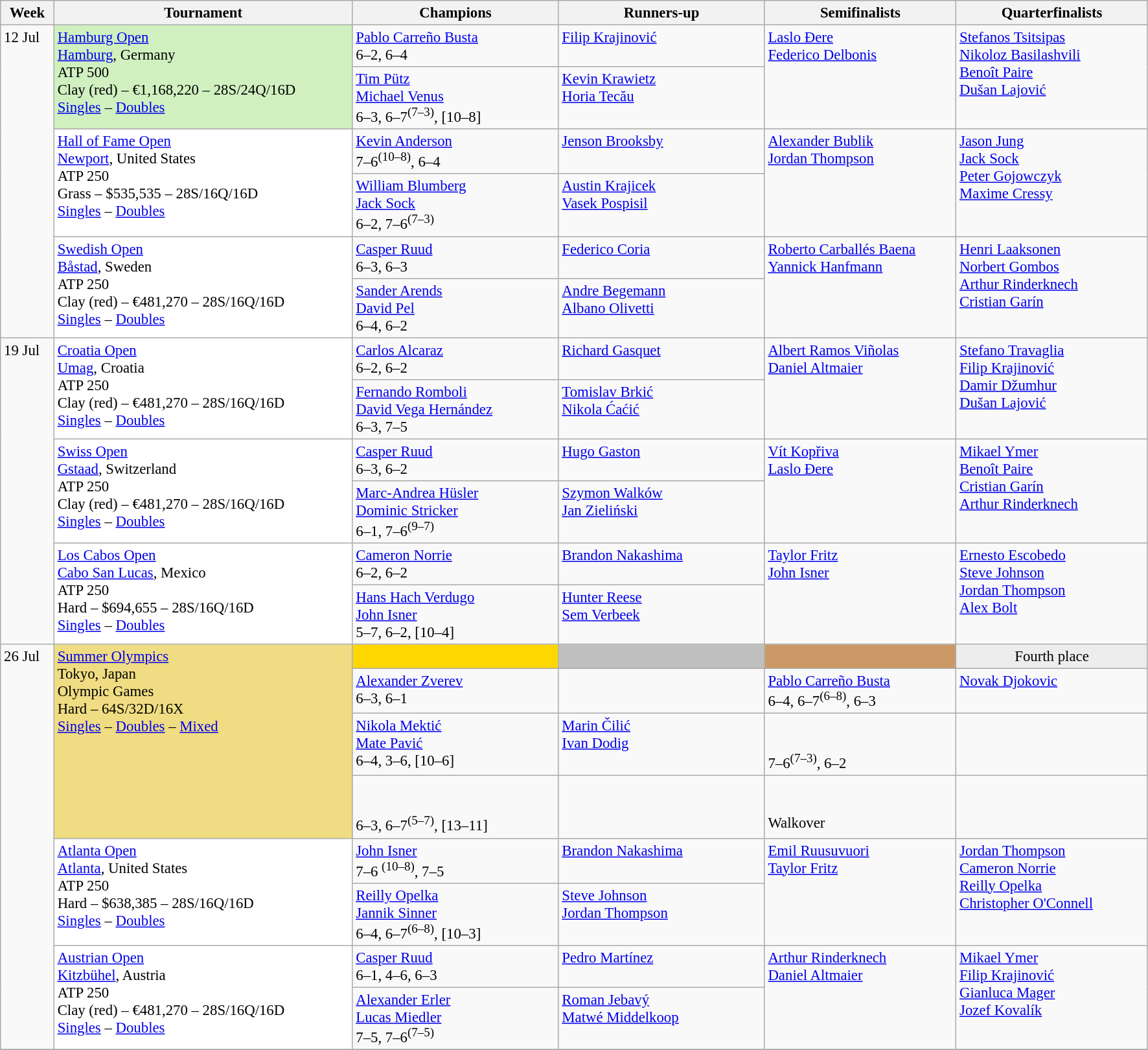<table class=wikitable style=font-size:95%>
<tr>
<th style="width:48px;">Week</th>
<th style="width:300px;">Tournament</th>
<th style="width:205px;">Champions</th>
<th style="width:205px;">Runners-up</th>
<th style="width:190px;">Semifinalists</th>
<th style="width:190px;">Quarterfinalists</th>
</tr>
<tr valign=top>
<td rowspan=6>12 Jul</td>
<td style="background:#d0f0c0;" rowspan=2><a href='#'>Hamburg Open</a><br> <a href='#'>Hamburg</a>, Germany<br> ATP 500 <br> Clay (red) – €1,168,220 – 28S/24Q/16D <br> <a href='#'>Singles</a> – <a href='#'>Doubles</a></td>
<td> <a href='#'>Pablo Carreño Busta</a><br>6–2, 6–4</td>
<td> <a href='#'>Filip Krajinović</a></td>
<td rowspan=2> <a href='#'>Laslo Đere</a> <br>  <a href='#'>Federico Delbonis</a></td>
<td rowspan=2> <a href='#'>Stefanos Tsitsipas</a> <br>  <a href='#'>Nikoloz Basilashvili</a> <br>  <a href='#'>Benoît Paire</a> <br>  <a href='#'>Dušan Lajović</a></td>
</tr>
<tr valign=top>
<td> <a href='#'>Tim Pütz</a> <br>  <a href='#'>Michael Venus</a><br> 6–3, 6–7<sup>(7–3)</sup>, [10–8]</td>
<td> <a href='#'>Kevin Krawietz</a> <br>  <a href='#'>Horia Tecău</a></td>
</tr>
<tr valign=top>
<td style="background:#fff;" rowspan=2><a href='#'>Hall of Fame Open</a><br> <a href='#'>Newport</a>, United States<br>ATP 250 <br> Grass – $535,535 – 28S/16Q/16D <br> <a href='#'>Singles</a> – <a href='#'>Doubles</a></td>
<td> <a href='#'>Kevin Anderson</a> <br>7–6<sup>(10–8)</sup>, 6–4</td>
<td> <a href='#'>Jenson Brooksby</a></td>
<td rowspan=2> <a href='#'>Alexander Bublik</a> <br>  <a href='#'>Jordan Thompson</a></td>
<td rowspan=2> <a href='#'>Jason Jung</a> <br>  <a href='#'>Jack Sock</a>  <br>  <a href='#'>Peter Gojowczyk</a> <br>  <a href='#'>Maxime Cressy</a></td>
</tr>
<tr valign=top>
<td> <a href='#'>William Blumberg</a> <br>  <a href='#'>Jack Sock</a> <br> 6–2, 7–6<sup>(7–3)</sup></td>
<td> <a href='#'>Austin Krajicek</a> <br>  <a href='#'>Vasek Pospisil</a></td>
</tr>
<tr valign=top>
<td style="background:#fff;" rowspan=2><a href='#'>Swedish Open</a><br> <a href='#'>Båstad</a>, Sweden<br>ATP 250<br>Clay (red) – €481,270 – 28S/16Q/16D <br> <a href='#'>Singles</a> – <a href='#'>Doubles</a></td>
<td> <a href='#'>Casper Ruud</a><br>6–3, 6–3</td>
<td> <a href='#'>Federico Coria</a></td>
<td rowspan=2> <a href='#'>Roberto Carballés Baena</a> <br>  <a href='#'>Yannick Hanfmann</a></td>
<td rowspan=2> <a href='#'>Henri Laaksonen</a> <br>  <a href='#'>Norbert Gombos</a> <br>  <a href='#'>Arthur Rinderknech</a> <br>  <a href='#'>Cristian Garín</a></td>
</tr>
<tr valign=top>
<td> <a href='#'>Sander Arends</a> <br>  <a href='#'>David Pel</a><br> 6–4, 6–2</td>
<td> <a href='#'>Andre Begemann</a> <br> <a href='#'>Albano Olivetti</a></td>
</tr>
<tr valign=top>
<td rowspan=6>19 Jul</td>
<td style="background:#fff;" rowspan=2><a href='#'>Croatia Open</a><br> <a href='#'>Umag</a>, Croatia<br>ATP 250<br>Clay (red) – €481,270 – 28S/16Q/16D <br> <a href='#'>Singles</a> – <a href='#'>Doubles</a></td>
<td> <a href='#'>Carlos Alcaraz</a><br> 6–2, 6–2</td>
<td> <a href='#'>Richard Gasquet</a></td>
<td rowspan=2> <a href='#'>Albert Ramos Viñolas</a> <br>  <a href='#'>Daniel Altmaier</a></td>
<td rowspan=2> <a href='#'>Stefano Travaglia</a> <br>  <a href='#'>Filip Krajinović</a> <br> <a href='#'>Damir Džumhur</a> <br>  <a href='#'>Dušan Lajović</a></td>
</tr>
<tr valign=top>
<td> <a href='#'>Fernando Romboli</a><br>  <a href='#'>David Vega Hernández</a><br> 6–3, 7–5</td>
<td> <a href='#'>Tomislav Brkić</a><br>  <a href='#'>Nikola Ćaćić</a></td>
</tr>
<tr valign=top>
<td style="background:#fff;" rowspan=2><a href='#'>Swiss Open</a><br> <a href='#'>Gstaad</a>, Switzerland<br>ATP 250<br> Clay (red) – €481,270 – 28S/16Q/16D <br> <a href='#'>Singles</a> – <a href='#'>Doubles</a></td>
<td> <a href='#'>Casper Ruud</a><br> 6–3, 6–2</td>
<td> <a href='#'>Hugo Gaston</a></td>
<td rowspan=2> <a href='#'>Vít Kopřiva</a><br>  <a href='#'>Laslo Đere</a></td>
<td rowspan=2> <a href='#'>Mikael Ymer</a> <br>  <a href='#'>Benoît Paire</a> <br>  <a href='#'>Cristian Garín</a> <br>  <a href='#'>Arthur Rinderknech</a></td>
</tr>
<tr valign=top>
<td> <a href='#'>Marc-Andrea Hüsler</a><br>  <a href='#'>Dominic Stricker</a> <br> 6–1, 7–6<sup>(9–7)</sup></td>
<td> <a href='#'>Szymon Walków</a> <br>  <a href='#'>Jan Zieliński</a></td>
</tr>
<tr valign=top>
<td style="background:#fff;" rowspan=2><a href='#'>Los Cabos Open</a><br> <a href='#'>Cabo San Lucas</a>, Mexico<br>ATP 250<br>Hard – $694,655 – 28S/16Q/16D <br> <a href='#'>Singles</a> – <a href='#'>Doubles</a></td>
<td> <a href='#'>Cameron Norrie</a><br>6–2, 6–2</td>
<td> <a href='#'>Brandon Nakashima</a></td>
<td rowspan=2> <a href='#'>Taylor Fritz</a> <br>  <a href='#'>John Isner</a></td>
<td rowspan=2> <a href='#'>Ernesto Escobedo</a> <br>  <a href='#'>Steve Johnson</a> <br>  <a href='#'>Jordan Thompson</a>  <br>  <a href='#'>Alex Bolt</a></td>
</tr>
<tr valign=top>
<td> <a href='#'>Hans Hach Verdugo</a><br>  <a href='#'>John Isner</a><br>5–7, 6–2, [10–4]</td>
<td> <a href='#'>Hunter Reese</a><br>  <a href='#'>Sem Verbeek</a></td>
</tr>
<tr valign=top>
<td rowspan=8>26 Jul</td>
<td bgcolor="F0DC82" rowspan=4><a href='#'>Summer Olympics</a><br> Tokyo, Japan<br>Olympic Games<br> Hard – 64S/32D/16X<br><a href='#'>Singles</a> – <a href='#'>Doubles</a> – <a href='#'>Mixed</a></td>
<td style="background:gold; text-align:center;"></td>
<td style="background:silver; text-align:center;"></td>
<td style="background:#c96; text-align:center;"></td>
<td style="background:#ededed ; text-align:center;">Fourth place</td>
</tr>
<tr valign=top>
<td> <a href='#'>Alexander Zverev</a><br>6–3, 6–1</td>
<td></td>
<td> <a href='#'>Pablo Carreño Busta</a><br>6–4, 6–7<sup>(6–8)</sup>, 6–3</td>
<td> <a href='#'>Novak Djokovic</a></td>
</tr>
<tr valign=top>
<td> <a href='#'>Nikola Mektić</a><br> <a href='#'>Mate Pavić</a><br>6–4, 3–6, [10–6]</td>
<td> <a href='#'>Marin Čilić</a><br> <a href='#'>Ivan Dodig</a></td>
<td><br> <br> 7–6<sup>(7–3)</sup>, 6–2</td>
<td><br></td>
</tr>
<tr valign=top>
<td><br><br>6–3, 6–7<sup>(5–7)</sup>, [13–11]</td>
<td><br></td>
<td><br> <br> Walkover</td>
<td><br></td>
</tr>
<tr valign=top>
<td style="background:#fff;" rowspan=2><a href='#'>Atlanta Open</a><br> <a href='#'>Atlanta</a>, United States<br>ATP 250<br>Hard – $638,385 – 28S/16Q/16D<br> <a href='#'>Singles</a> – <a href='#'>Doubles</a></td>
<td> <a href='#'>John Isner</a> <br> 7–6 <sup>(10–8)</sup>, 7–5</td>
<td> <a href='#'>Brandon Nakashima</a></td>
<td rowspan=2> <a href='#'>Emil Ruusuvuori</a> <br>  <a href='#'>Taylor Fritz</a></td>
<td rowspan=2> <a href='#'>Jordan Thompson</a> <br>  <a href='#'>Cameron Norrie</a> <br>  <a href='#'>Reilly Opelka</a> <br>  <a href='#'>Christopher O'Connell</a></td>
</tr>
<tr valign=top>
<td> <a href='#'>Reilly Opelka</a> <br>  <a href='#'>Jannik Sinner</a> <br> 6–4, 6–7<sup>(6–8)</sup>, [10–3]</td>
<td> <a href='#'>Steve Johnson</a> <br>  <a href='#'>Jordan Thompson</a></td>
</tr>
<tr valign=top>
<td style="background:#fff;" rowspan=2><a href='#'>Austrian Open</a><br> <a href='#'>Kitzbühel</a>, Austria<br>ATP 250<br>Clay (red) – €481,270 – 28S/16Q/16D<br> <a href='#'>Singles</a> – <a href='#'>Doubles</a></td>
<td> <a href='#'>Casper Ruud</a> <br> 6–1, 4–6, 6–3</td>
<td> <a href='#'>Pedro Martínez</a></td>
<td rowspan=2> <a href='#'>Arthur Rinderknech</a> <br>  <a href='#'>Daniel Altmaier</a></td>
<td rowspan=2> <a href='#'>Mikael Ymer</a> <br>  <a href='#'>Filip Krajinović</a> <br> <a href='#'>Gianluca Mager</a> <br>  <a href='#'>Jozef Kovalík</a></td>
</tr>
<tr valign=top>
<td> <a href='#'>Alexander Erler</a><br>  <a href='#'>Lucas Miedler</a><br> 7–5, 7–6<sup>(7–5)</sup></td>
<td> <a href='#'>Roman Jebavý</a><br>  <a href='#'>Matwé Middelkoop</a></td>
</tr>
<tr valign=top>
</tr>
</table>
